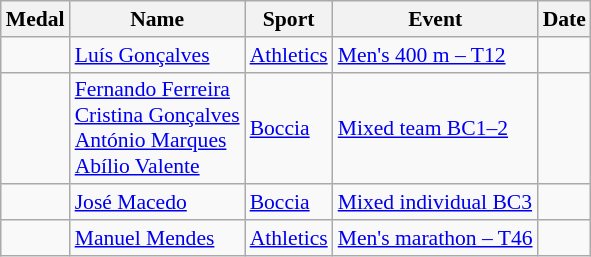<table class="wikitable sortable" style="font-size:90%">
<tr>
<th>Medal</th>
<th>Name</th>
<th>Sport</th>
<th>Event</th>
<th>Date</th>
</tr>
<tr>
<td></td>
<td><a href='#'>Luís Gonçalves</a></td>
<td><a href='#'>Athletics</a></td>
<td><a href='#'>Men's 400 m – T12</a></td>
<td></td>
</tr>
<tr>
<td></td>
<td><a href='#'>Fernando Ferreira</a><br><a href='#'>Cristina Gonçalves</a><br><a href='#'>António Marques</a><br><a href='#'>Abílio Valente</a></td>
<td><a href='#'>Boccia</a></td>
<td><a href='#'>Mixed team BC1–2</a></td>
<td></td>
</tr>
<tr>
<td></td>
<td><a href='#'>José Macedo</a></td>
<td><a href='#'>Boccia</a></td>
<td><a href='#'>Mixed individual BC3</a></td>
<td></td>
</tr>
<tr>
<td></td>
<td><a href='#'>Manuel Mendes</a></td>
<td><a href='#'>Athletics</a></td>
<td><a href='#'>Men's marathon – T46</a></td>
<td></td>
</tr>
</table>
